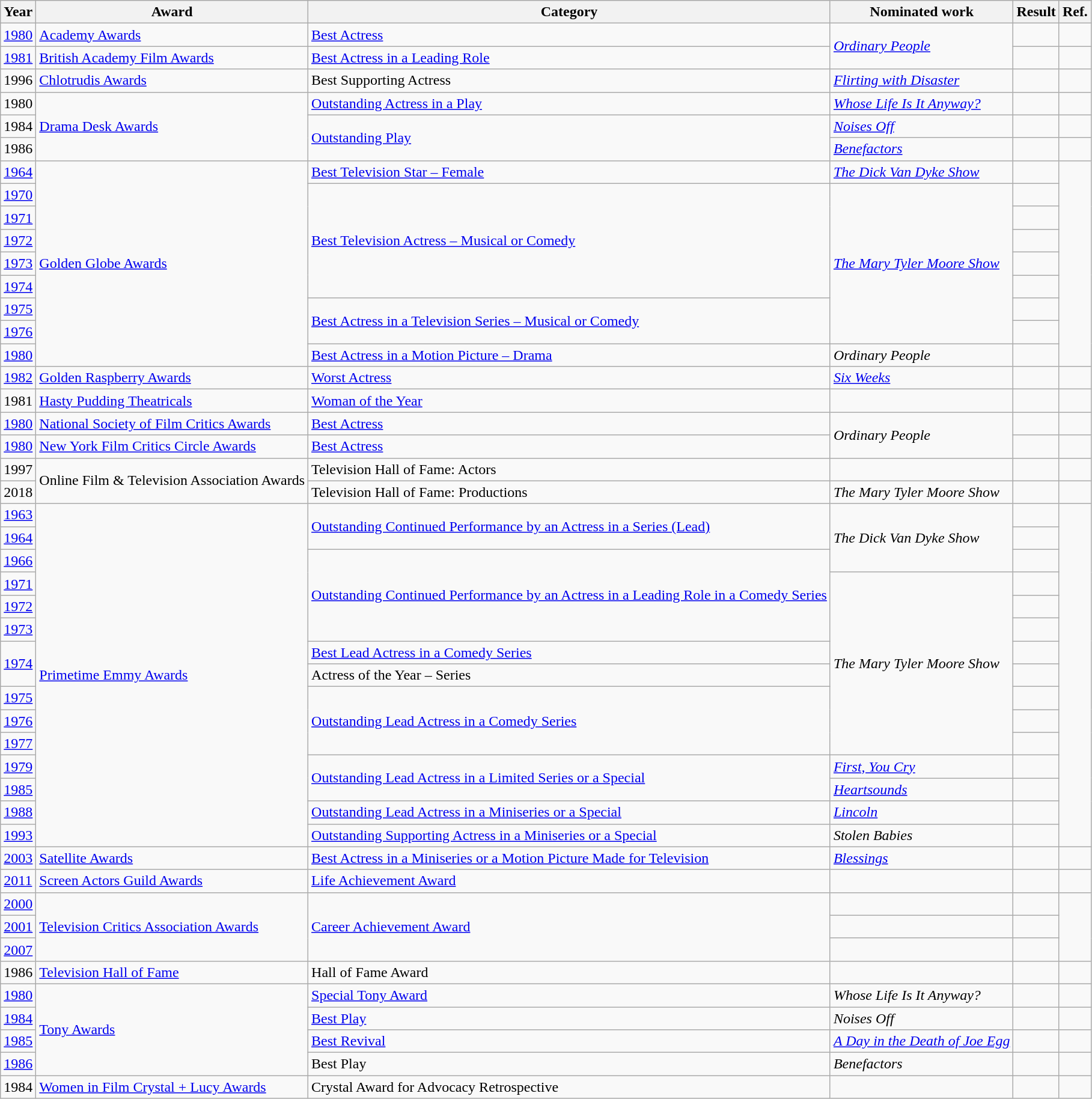<table class="wikitable">
<tr>
<th>Year</th>
<th>Award</th>
<th>Category</th>
<th>Nominated work</th>
<th>Result</th>
<th>Ref.</th>
</tr>
<tr>
<td><a href='#'>1980</a></td>
<td><a href='#'>Academy Awards</a></td>
<td><a href='#'>Best Actress</a></td>
<td rowspan="2"><em><a href='#'>Ordinary People</a></em></td>
<td></td>
<td align="center"></td>
</tr>
<tr>
<td><a href='#'>1981</a></td>
<td><a href='#'>British Academy Film Awards</a></td>
<td><a href='#'>Best Actress in a Leading Role</a></td>
<td></td>
<td align="center"></td>
</tr>
<tr>
<td>1996</td>
<td><a href='#'>Chlotrudis Awards</a></td>
<td>Best Supporting Actress</td>
<td><em><a href='#'>Flirting with Disaster</a></em></td>
<td></td>
<td align="center"></td>
</tr>
<tr>
<td>1980</td>
<td rowspan="3"><a href='#'>Drama Desk Awards</a></td>
<td><a href='#'>Outstanding Actress in a Play</a></td>
<td><em><a href='#'>Whose Life Is It Anyway?</a></em></td>
<td></td>
<td align="center"></td>
</tr>
<tr>
<td>1984</td>
<td rowspan="2"><a href='#'>Outstanding Play</a></td>
<td><em><a href='#'>Noises Off</a></em></td>
<td></td>
<td align="center"></td>
</tr>
<tr>
<td>1986</td>
<td><em><a href='#'>Benefactors</a></em></td>
<td></td>
<td align="center"></td>
</tr>
<tr>
<td><a href='#'>1964</a></td>
<td rowspan="9"><a href='#'>Golden Globe Awards</a></td>
<td><a href='#'>Best Television Star – Female</a></td>
<td><em><a href='#'>The Dick Van Dyke Show</a></em></td>
<td></td>
<td align="center" rowspan="9"></td>
</tr>
<tr>
<td><a href='#'>1970</a></td>
<td rowspan="5"><a href='#'>Best Television Actress – Musical or Comedy</a></td>
<td rowspan="7"><em><a href='#'>The Mary Tyler Moore Show</a></em></td>
<td></td>
</tr>
<tr>
<td><a href='#'>1971</a></td>
<td></td>
</tr>
<tr>
<td><a href='#'>1972</a></td>
<td></td>
</tr>
<tr>
<td><a href='#'>1973</a></td>
<td></td>
</tr>
<tr>
<td><a href='#'>1974</a></td>
<td></td>
</tr>
<tr>
<td><a href='#'>1975</a></td>
<td rowspan="2"><a href='#'>Best Actress in a Television Series – Musical or Comedy</a></td>
<td></td>
</tr>
<tr>
<td><a href='#'>1976</a></td>
<td></td>
</tr>
<tr>
<td><a href='#'>1980</a></td>
<td><a href='#'>Best Actress in a Motion Picture – Drama</a></td>
<td><em>Ordinary People</em></td>
<td></td>
</tr>
<tr>
<td><a href='#'>1982</a></td>
<td><a href='#'>Golden Raspberry Awards</a></td>
<td><a href='#'>Worst Actress</a></td>
<td><em><a href='#'>Six Weeks</a></em></td>
<td></td>
<td align="center"></td>
</tr>
<tr>
<td>1981</td>
<td><a href='#'>Hasty Pudding Theatricals</a></td>
<td><a href='#'>Woman of the Year</a></td>
<td></td>
<td></td>
<td align="center"></td>
</tr>
<tr>
<td><a href='#'>1980</a></td>
<td><a href='#'>National Society of Film Critics Awards</a></td>
<td><a href='#'>Best Actress</a></td>
<td rowspan="2"><em>Ordinary People</em></td>
<td></td>
<td align="center"></td>
</tr>
<tr>
<td><a href='#'>1980</a></td>
<td><a href='#'>New York Film Critics Circle Awards</a></td>
<td><a href='#'>Best Actress</a></td>
<td></td>
<td align="center"></td>
</tr>
<tr>
<td>1997</td>
<td rowspan="2">Online Film & Television Association Awards</td>
<td>Television Hall of Fame: Actors</td>
<td></td>
<td></td>
<td align="center"></td>
</tr>
<tr>
<td>2018</td>
<td>Television Hall of Fame: Productions</td>
<td><em>The Mary Tyler Moore Show</em></td>
<td></td>
<td align="center"></td>
</tr>
<tr>
<td><a href='#'>1963</a></td>
<td rowspan="15"><a href='#'>Primetime Emmy Awards</a></td>
<td rowspan="2"><a href='#'>Outstanding Continued Performance by an Actress in a Series (Lead)</a></td>
<td rowspan="3"><em>The Dick Van Dyke Show</em></td>
<td></td>
<td align="center" rowspan="15"></td>
</tr>
<tr>
<td><a href='#'>1964</a></td>
<td></td>
</tr>
<tr>
<td><a href='#'>1966</a></td>
<td rowspan="4"><a href='#'>Outstanding Continued Performance by an Actress in a Leading Role in a Comedy Series</a></td>
<td></td>
</tr>
<tr>
<td><a href='#'>1971</a></td>
<td rowspan="8"><em>The Mary Tyler Moore Show</em></td>
<td></td>
</tr>
<tr>
<td><a href='#'>1972</a></td>
<td></td>
</tr>
<tr>
<td><a href='#'>1973</a></td>
<td></td>
</tr>
<tr>
<td rowspan="2"><a href='#'>1974</a></td>
<td><a href='#'>Best Lead Actress in a Comedy Series</a></td>
<td></td>
</tr>
<tr>
<td>Actress of the Year – Series</td>
<td></td>
</tr>
<tr>
<td><a href='#'>1975</a></td>
<td rowspan="3"><a href='#'>Outstanding Lead Actress in a Comedy Series</a></td>
<td></td>
</tr>
<tr>
<td><a href='#'>1976</a></td>
<td></td>
</tr>
<tr>
<td><a href='#'>1977</a></td>
<td></td>
</tr>
<tr>
<td><a href='#'>1979</a></td>
<td rowspan="2"><a href='#'>Outstanding Lead Actress in a Limited Series or a Special</a></td>
<td><em><a href='#'>First, You Cry</a></em></td>
<td></td>
</tr>
<tr>
<td><a href='#'>1985</a></td>
<td><em><a href='#'>Heartsounds</a></em></td>
<td></td>
</tr>
<tr>
<td><a href='#'>1988</a></td>
<td><a href='#'>Outstanding Lead Actress in a Miniseries or a Special</a></td>
<td><em><a href='#'>Lincoln</a></em></td>
<td></td>
</tr>
<tr>
<td><a href='#'>1993</a></td>
<td><a href='#'>Outstanding Supporting Actress in a Miniseries or a Special</a></td>
<td><em>Stolen Babies</em></td>
<td></td>
</tr>
<tr>
<td><a href='#'>2003</a></td>
<td><a href='#'>Satellite Awards</a></td>
<td><a href='#'>Best Actress in a Miniseries or a Motion Picture Made for Television</a></td>
<td><em><a href='#'>Blessings</a></em></td>
<td></td>
<td align="center"></td>
</tr>
<tr>
<td><a href='#'>2011</a></td>
<td><a href='#'>Screen Actors Guild Awards</a></td>
<td><a href='#'>Life Achievement Award</a></td>
<td></td>
<td></td>
<td align="center"></td>
</tr>
<tr>
<td><a href='#'>2000</a></td>
<td rowspan="3"><a href='#'>Television Critics Association Awards</a></td>
<td rowspan="3"><a href='#'>Career Achievement Award</a></td>
<td></td>
<td></td>
<td align="center" rowspan="3"></td>
</tr>
<tr>
<td><a href='#'>2001</a></td>
<td></td>
<td></td>
</tr>
<tr>
<td><a href='#'>2007</a></td>
<td></td>
<td></td>
</tr>
<tr>
<td>1986</td>
<td><a href='#'>Television Hall of Fame</a></td>
<td>Hall of Fame Award</td>
<td></td>
<td></td>
<td align="center"></td>
</tr>
<tr>
<td><a href='#'>1980</a></td>
<td rowspan="4"><a href='#'>Tony Awards</a></td>
<td><a href='#'>Special Tony Award</a></td>
<td><em>Whose Life Is It Anyway?</em></td>
<td></td>
<td align="center"></td>
</tr>
<tr>
<td><a href='#'>1984</a></td>
<td><a href='#'>Best Play</a></td>
<td><em>Noises Off</em></td>
<td></td>
<td align="center"></td>
</tr>
<tr>
<td><a href='#'>1985</a></td>
<td><a href='#'>Best Revival</a></td>
<td><em><a href='#'>A Day in the Death of Joe Egg</a></em></td>
<td></td>
<td align="center"></td>
</tr>
<tr>
<td><a href='#'>1986</a></td>
<td>Best Play</td>
<td><em>Benefactors</em></td>
<td></td>
<td align="center"></td>
</tr>
<tr>
<td>1984</td>
<td><a href='#'>Women in Film Crystal + Lucy Awards</a></td>
<td>Crystal Award for Advocacy Retrospective</td>
<td></td>
<td></td>
<td align="center"></td>
</tr>
</table>
